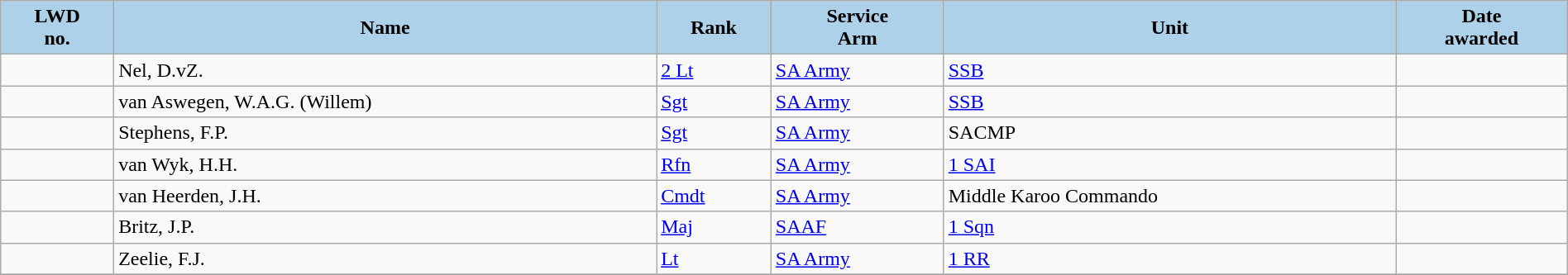<table class="wikitable sortable" style="width:100%;">
<tr>
<th style="background-color: #ACD1E9;" "text-align: left;">LWD<br>no.</th>
<th style="background-color: #ACD1E9;" "text-align: left;">Name</th>
<th style="background-color: #ACD1E9;" "text-align: left;">Rank</th>
<th style="background-color: #ACD1E9;" "text-align: left;">Service<br>Arm</th>
<th style="background-color: #ACD1E9;" "text-align: left;">Unit</th>
<th style="background-color: #ACD1E9;" "text-align: left;">Date<br>awarded</th>
</tr>
<tr>
<td></td>
<td>Nel, D.vZ. </td>
<td data-sort-value="10"><a href='#'>2 Lt</a></td>
<td><a href='#'>SA Army</a></td>
<td><a href='#'>SSB</a></td>
<td></td>
</tr>
<tr>
<td></td>
<td>van Aswegen, W.A.G. (Willem) </td>
<td data-sort-value="15"><a href='#'>Sgt</a></td>
<td><a href='#'>SA Army</a></td>
<td><a href='#'>SSB</a></td>
<td></td>
</tr>
<tr>
<td></td>
<td>Stephens, F.P. </td>
<td data-sort-value="15"><a href='#'>Sgt</a></td>
<td><a href='#'>SA Army</a></td>
<td>SACMP</td>
<td></td>
</tr>
<tr>
<td></td>
<td>van Wyk, H.H. </td>
<td data-sort-value="18"><a href='#'>Rfn</a></td>
<td><a href='#'>SA Army</a></td>
<td><a href='#'>1 SAI</a></td>
<td></td>
</tr>
<tr>
<td></td>
<td>van Heerden, J.H. </td>
<td data-sort-value="6"><a href='#'>Cmdt</a></td>
<td><a href='#'>SA Army</a></td>
<td>Middle Karoo Commando</td>
<td></td>
</tr>
<tr>
<td></td>
<td>Britz, J.P. </td>
<td data-sort-value="7"><a href='#'>Maj</a></td>
<td><a href='#'>SAAF</a></td>
<td><a href='#'>1 Sqn</a></td>
<td></td>
</tr>
<tr>
<td></td>
<td>Zeelie, F.J. </td>
<td data-sort-value="9"><a href='#'>Lt</a></td>
<td><a href='#'>SA Army</a></td>
<td><a href='#'>1 RR</a></td>
<td></td>
</tr>
<tr>
</tr>
</table>
